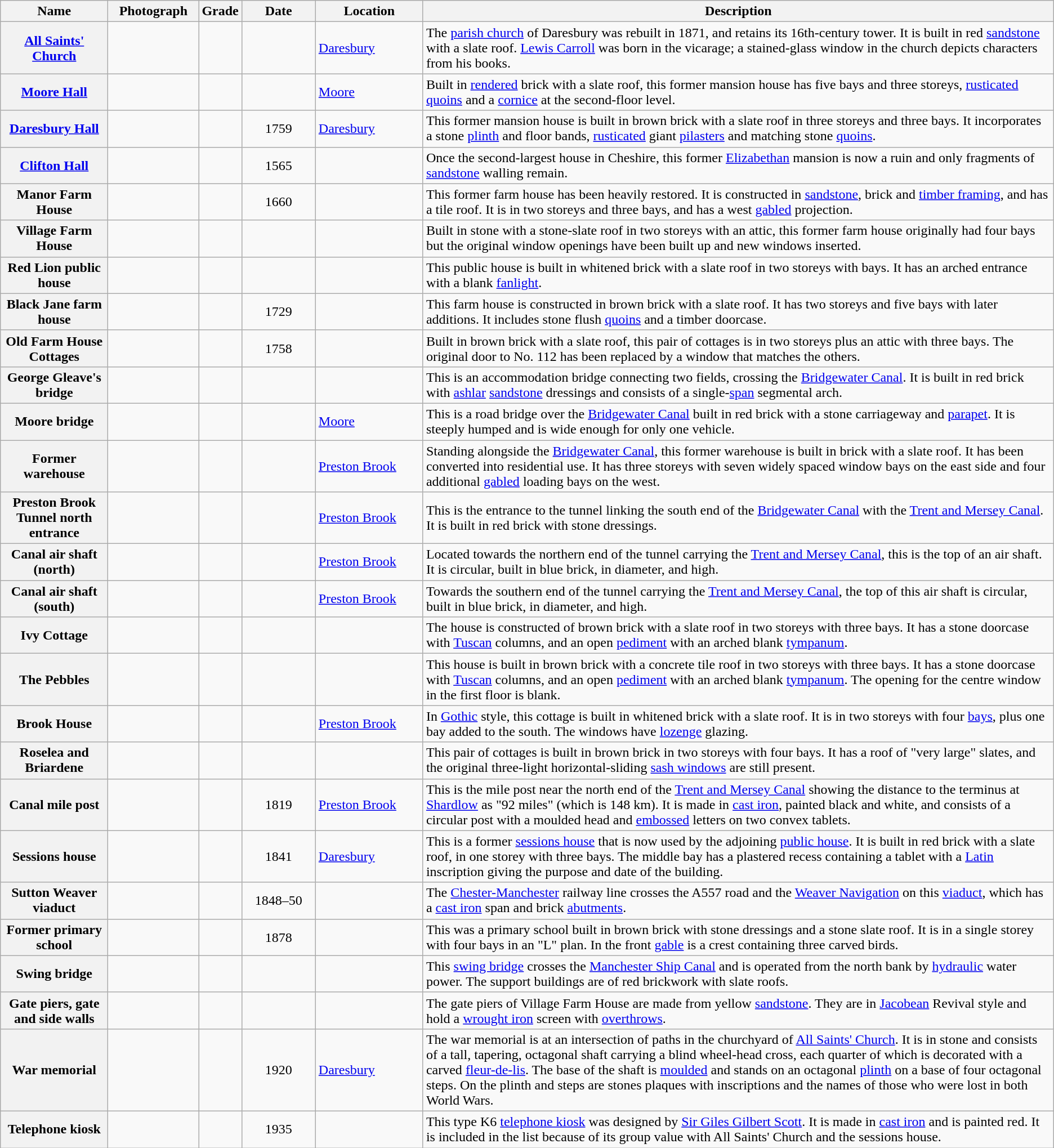<table class="wikitable sortable plainrowheaders">
<tr>
<th scope="col" style="width:120px">Name</th>
<th scope="col" style="width:100px" class="unsortable">Photograph</th>
<th scope="col" style="width:24px">Grade</th>
<th scope="col" style="width:80px">Date</th>
<th scope="col" style="width:120px">Location</th>
<th scope="col" class="unsortable">Description</th>
</tr>
<tr>
<th scope="row"><a href='#'>All Saints' Church</a></th>
<td></td>
<td align="center" ></td>
<td align="center"></td>
<td><a href='#'>Daresbury</a><br><small></small></td>
<td>The <a href='#'>parish church</a> of Daresbury was rebuilt in 1871, and retains its 16th-century tower. It is built in red <a href='#'>sandstone</a> with a slate roof. <a href='#'>Lewis Carroll</a> was born in the vicarage; a stained-glass window in the church depicts characters from his books.</td>
</tr>
<tr>
<th scope="row"><a href='#'>Moore Hall</a></th>
<td></td>
<td align="center" ></td>
<td align="center"></td>
<td><a href='#'>Moore</a><br><small></small></td>
<td>Built in <a href='#'>rendered</a> brick with a slate roof, this former mansion house has five bays and three storeys, <a href='#'>rusticated</a> <a href='#'>quoins</a> and a <a href='#'>cornice</a> at the second-floor level.</td>
</tr>
<tr>
<th scope="row"><a href='#'>Daresbury Hall</a></th>
<td></td>
<td align="center" ></td>
<td align="center">1759</td>
<td><a href='#'>Daresbury</a><br><small></small></td>
<td>This former mansion house is built in brown brick with a slate roof in three storeys and three bays. It incorporates a stone <a href='#'>plinth</a> and floor bands, <a href='#'>rusticated</a> giant <a href='#'>pilasters</a> and matching stone <a href='#'>quoins</a>.</td>
</tr>
<tr>
<th scope="row"><a href='#'>Clifton Hall</a></th>
<td></td>
<td align="center" ></td>
<td align="center">1565</td>
<td><br><small></small></td>
<td>Once the second-largest house in Cheshire, this former <a href='#'>Elizabethan</a> mansion is now a ruin and only fragments of <a href='#'>sandstone</a> walling remain.</td>
</tr>
<tr>
<th scope="row">Manor Farm House</th>
<td></td>
<td align="center" ></td>
<td align="center">1660</td>
<td><br><small></small></td>
<td>This former farm house has been heavily restored. It is constructed in <a href='#'>sandstone</a>, brick and <a href='#'>timber framing</a>, and has a tile roof.  It is in two storeys and three bays, and has a west <a href='#'>gabled</a> projection.</td>
</tr>
<tr>
<th scope="row">Village Farm House</th>
<td></td>
<td align="center" ></td>
<td align="center"></td>
<td><br><small></small></td>
<td>Built in stone with a stone-slate roof in two storeys with an attic, this former farm house originally had four bays but the original window openings have been built up and new windows inserted.</td>
</tr>
<tr>
<th scope="row">Red Lion public house</th>
<td></td>
<td align="center" ></td>
<td align="center"></td>
<td><br><small></small></td>
<td>This public house is built in whitened brick with a slate roof in two storeys with bays.  It has an arched entrance with a blank <a href='#'>fanlight</a>.</td>
</tr>
<tr>
<th scope="row">Black Jane farm house</th>
<td></td>
<td align="center" ></td>
<td align="center">1729</td>
<td><br><small></small></td>
<td>This farm house is constructed in brown brick with a slate roof.  It has two storeys and five bays with later additions. It includes stone flush <a href='#'>quoins</a> and a timber doorcase.</td>
</tr>
<tr>
<th scope="row">Old Farm House Cottages</th>
<td></td>
<td align="center" ></td>
<td align="center">1758</td>
<td><br><small></small></td>
<td>Built in brown brick with a slate roof, this pair of cottages is in two storeys plus an attic with three bays. The original door to No. 112 has been replaced by a window that matches the others.</td>
</tr>
<tr>
<th scope="row">George Gleave's bridge</th>
<td></td>
<td align="center" ></td>
<td align="center"></td>
<td><br><small></small></td>
<td>This is an accommodation bridge connecting two fields, crossing the <a href='#'>Bridgewater Canal</a>. It is built in red brick with <a href='#'>ashlar</a> <a href='#'>sandstone</a> dressings and consists of a single-<a href='#'>span</a> segmental arch.</td>
</tr>
<tr>
<th scope="row">Moore bridge</th>
<td></td>
<td align="center" ></td>
<td align="center"></td>
<td><a href='#'>Moore</a><br><small></small></td>
<td>This is a road bridge over the <a href='#'>Bridgewater Canal</a> built in red brick with a stone carriageway and <a href='#'>parapet</a>. It is steeply humped and is wide enough for only one vehicle.</td>
</tr>
<tr>
<th scope="row">Former warehouse</th>
<td></td>
<td align="center" ></td>
<td align="center"></td>
<td><a href='#'>Preston Brook</a><br><small></small></td>
<td>Standing alongside the <a href='#'>Bridgewater Canal</a>, this former warehouse is built in brick with a slate roof.  It has been converted into residential use. It has three storeys with seven widely spaced window bays on the east side and four additional <a href='#'>gabled</a> loading bays on the west.</td>
</tr>
<tr>
<th scope="row">Preston Brook Tunnel north entrance</th>
<td></td>
<td align="center" ></td>
<td align="center"></td>
<td><a href='#'>Preston Brook</a><br><small></small></td>
<td>This is the entrance to the tunnel linking the south end of the <a href='#'>Bridgewater Canal</a> with the <a href='#'>Trent and Mersey Canal</a>. It is built in red brick with stone dressings.</td>
</tr>
<tr>
<th scope="row">Canal air shaft (north)</th>
<td></td>
<td align="center" ></td>
<td align="center"></td>
<td><a href='#'>Preston Brook</a><br><small></small></td>
<td>Located towards the northern end of the tunnel carrying the <a href='#'>Trent and Mersey Canal</a>, this is the top of an air shaft.  It is circular, built in blue brick,  in diameter, and  high.</td>
</tr>
<tr>
<th scope="row">Canal air shaft (south)</th>
<td></td>
<td align="center" ></td>
<td align="center"></td>
<td><a href='#'>Preston Brook</a><br><small></small></td>
<td>Towards the southern end of the tunnel carrying the <a href='#'>Trent and Mersey Canal</a>, the top of this air shaft is circular, built in blue brick,  in diameter, and  high.</td>
</tr>
<tr>
<th scope="row">Ivy Cottage</th>
<td></td>
<td align="center" ></td>
<td align="center"></td>
<td><br><small></small></td>
<td>The house is constructed of brown brick with a slate roof in two storeys with three bays.  It has a stone doorcase with <a href='#'>Tuscan</a> columns, and an open <a href='#'>pediment</a> with an arched blank <a href='#'>tympanum</a>.</td>
</tr>
<tr>
<th scope="row">The Pebbles</th>
<td></td>
<td align="center" ></td>
<td align="center"></td>
<td><br><small></small></td>
<td>This house is built in brown brick with a concrete tile roof in two storeys with three bays. It has a stone doorcase with <a href='#'>Tuscan</a> columns, and an open <a href='#'>pediment</a> with an arched blank <a href='#'>tympanum</a>. The opening for the centre window in the first floor is blank.</td>
</tr>
<tr>
<th scope="row">Brook House</th>
<td></td>
<td align="center" ></td>
<td align="center"></td>
<td><a href='#'>Preston Brook</a><br><small></small></td>
<td>In <a href='#'>Gothic</a> style, this cottage is built in whitened brick with a slate roof.  It is in two storeys with four <a href='#'>bays</a>, plus one bay added to the south. The windows have <a href='#'>lozenge</a> glazing.</td>
</tr>
<tr>
<th scope="row">Roselea and Briardene</th>
<td></td>
<td align="center" ></td>
<td align="center"></td>
<td><br><small></small></td>
<td>This pair of cottages is built in brown brick in two storeys with four bays. It has a roof of "very large" slates, and the original three-light horizontal-sliding <a href='#'>sash windows</a> are still present.</td>
</tr>
<tr>
<th scope="row">Canal mile post</th>
<td></td>
<td align="center" ></td>
<td align="center">1819</td>
<td><a href='#'>Preston Brook</a><br><small></small></td>
<td>This is the mile post near the north end of the <a href='#'>Trent and Mersey Canal</a> showing the distance to the terminus at <a href='#'>Shardlow</a> as "92 miles" (which is 148 km). It is made in <a href='#'>cast iron</a>, painted black and white, and consists of a circular post with a moulded head and <a href='#'>embossed</a> letters on two convex tablets.</td>
</tr>
<tr>
<th scope="row">Sessions house</th>
<td></td>
<td align="center" ></td>
<td align="center">1841</td>
<td><a href='#'>Daresbury</a><br><small></small></td>
<td>This is a former <a href='#'>sessions house</a> that is now used by the adjoining <a href='#'>public house</a>. It is built in red brick with a slate roof, in one storey with three bays. The middle bay has a plastered recess containing a tablet with a <a href='#'>Latin</a> inscription giving the purpose and date of the building.</td>
</tr>
<tr>
<th scope="row">Sutton Weaver viaduct</th>
<td></td>
<td align="center" ></td>
<td align="center">1848–50</td>
<td><br><small></small></td>
<td>The <a href='#'>Chester-Manchester</a> railway line crosses the A557 road and the <a href='#'>Weaver Navigation</a> on this <a href='#'>viaduct</a>, which has a <a href='#'>cast iron</a> span and brick <a href='#'>abutments</a>.</td>
</tr>
<tr>
<th scope="row">Former primary school</th>
<td></td>
<td align="center" ></td>
<td align="center">1878</td>
<td><br><small></small></td>
<td>This was a primary school built in brown brick with stone dressings and a stone slate roof. It is in a single storey with four bays in an "L" plan.  In the front <a href='#'>gable</a> is a crest containing three carved birds.</td>
</tr>
<tr>
<th scope="row">Swing bridge</th>
<td></td>
<td align="center" ></td>
<td align="center"></td>
<td><br><small></small></td>
<td>This <a href='#'>swing bridge</a> crosses the <a href='#'>Manchester Ship Canal</a> and is operated from the north bank by <a href='#'>hydraulic</a> water power.  The support buildings are of red brickwork with slate roofs.</td>
</tr>
<tr>
<th scope="row">Gate piers, gate and side walls</th>
<td></td>
<td align="center" ></td>
<td align="center"></td>
<td><br><small></small></td>
<td>The gate piers of Village Farm House are made from yellow <a href='#'>sandstone</a>.  They are in <a href='#'>Jacobean</a> Revival style and hold a <a href='#'>wrought iron</a> screen with <a href='#'>overthrows</a>.</td>
</tr>
<tr>
<th scope="row">War memorial</th>
<td></td>
<td align="center" ></td>
<td align="center">1920</td>
<td><a href='#'>Daresbury</a><br><small></small></td>
<td>The war memorial is at an intersection of paths in the churchyard of <a href='#'>All Saints' Church</a>.  It is in stone and consists of a tall, tapering, octagonal shaft carrying a blind wheel-head cross, each quarter of which is decorated with a carved <a href='#'>fleur-de-lis</a>.  The base of the shaft is <a href='#'>moulded</a> and stands on an octagonal <a href='#'>plinth</a> on a base of four octagonal steps.  On the plinth and steps are stones plaques with inscriptions and the names of those who were lost in both World Wars.</td>
</tr>
<tr>
<th scope="row">Telephone kiosk</th>
<td></td>
<td align="center" ></td>
<td align="center">1935</td>
<td><br><small></small></td>
<td>This type K6 <a href='#'>telephone kiosk</a> was designed by <a href='#'>Sir Giles Gilbert Scott</a>. It is made in <a href='#'>cast iron</a> and is painted red.  It is included in the list because of its group value with All Saints' Church and the sessions house.</td>
</tr>
</table>
